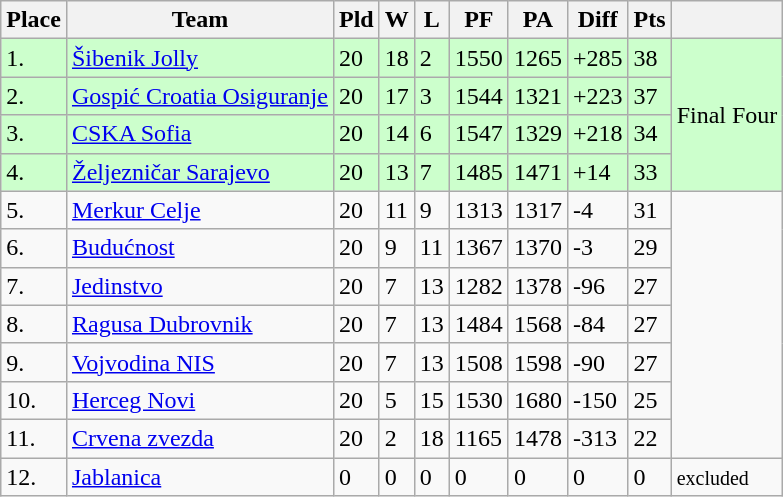<table class="wikitable">
<tr>
<th>Place</th>
<th>Team</th>
<th>Pld</th>
<th>W</th>
<th>L</th>
<th>PF</th>
<th>PA</th>
<th>Diff</th>
<th>Pts</th>
<th></th>
</tr>
<tr bgcolor=#ccffcc>
<td>1.</td>
<td> <a href='#'>Šibenik Jolly</a></td>
<td>20</td>
<td>18</td>
<td>2</td>
<td>1550</td>
<td>1265</td>
<td>+285</td>
<td>38</td>
<td rowspan="4">Final Four</td>
</tr>
<tr bgcolor=#ccffcc>
<td>2.</td>
<td> <a href='#'>Gospić Croatia Osiguranje</a></td>
<td>20</td>
<td>17</td>
<td>3</td>
<td>1544</td>
<td>1321</td>
<td>+223</td>
<td>37</td>
</tr>
<tr bgcolor=#ccffcc>
<td>3.</td>
<td> <a href='#'>CSKA Sofia</a></td>
<td>20</td>
<td>14</td>
<td>6</td>
<td>1547</td>
<td>1329</td>
<td>+218</td>
<td>34</td>
</tr>
<tr bgcolor=#ccffcc>
<td>4.</td>
<td> <a href='#'>Željezničar Sarajevo</a></td>
<td>20</td>
<td>13</td>
<td>7</td>
<td>1485</td>
<td>1471</td>
<td>+14</td>
<td>33</td>
</tr>
<tr>
<td>5.</td>
<td> <a href='#'>Merkur Celje</a></td>
<td>20</td>
<td>11</td>
<td>9</td>
<td>1313</td>
<td>1317</td>
<td>-4</td>
<td>31</td>
<td rowspan="7"></td>
</tr>
<tr>
<td>6.</td>
<td> <a href='#'>Budućnost</a></td>
<td>20</td>
<td>9</td>
<td>11</td>
<td>1367</td>
<td>1370</td>
<td>-3</td>
<td>29</td>
</tr>
<tr>
<td>7.</td>
<td> <a href='#'>Jedinstvo</a></td>
<td>20</td>
<td>7</td>
<td>13</td>
<td>1282</td>
<td>1378</td>
<td>-96</td>
<td>27</td>
</tr>
<tr>
<td>8.</td>
<td> <a href='#'>Ragusa Dubrovnik</a></td>
<td>20</td>
<td>7</td>
<td>13</td>
<td>1484</td>
<td>1568</td>
<td>-84</td>
<td>27</td>
</tr>
<tr>
<td>9.</td>
<td> <a href='#'>Vojvodina NIS</a></td>
<td>20</td>
<td>7</td>
<td>13</td>
<td>1508</td>
<td>1598</td>
<td>-90</td>
<td>27</td>
</tr>
<tr>
<td>10.</td>
<td> <a href='#'>Herceg Novi</a></td>
<td>20</td>
<td>5</td>
<td>15</td>
<td>1530</td>
<td>1680</td>
<td>-150</td>
<td>25</td>
</tr>
<tr>
<td>11.</td>
<td> <a href='#'>Crvena zvezda</a></td>
<td>20</td>
<td>2</td>
<td>18</td>
<td>1165</td>
<td>1478</td>
<td>-313</td>
<td>22</td>
</tr>
<tr>
<td>12.</td>
<td> <a href='#'>Jablanica</a></td>
<td>0</td>
<td>0</td>
<td>0</td>
<td>0</td>
<td>0</td>
<td>0</td>
<td>0</td>
<td><small> excluded </small></td>
</tr>
</table>
